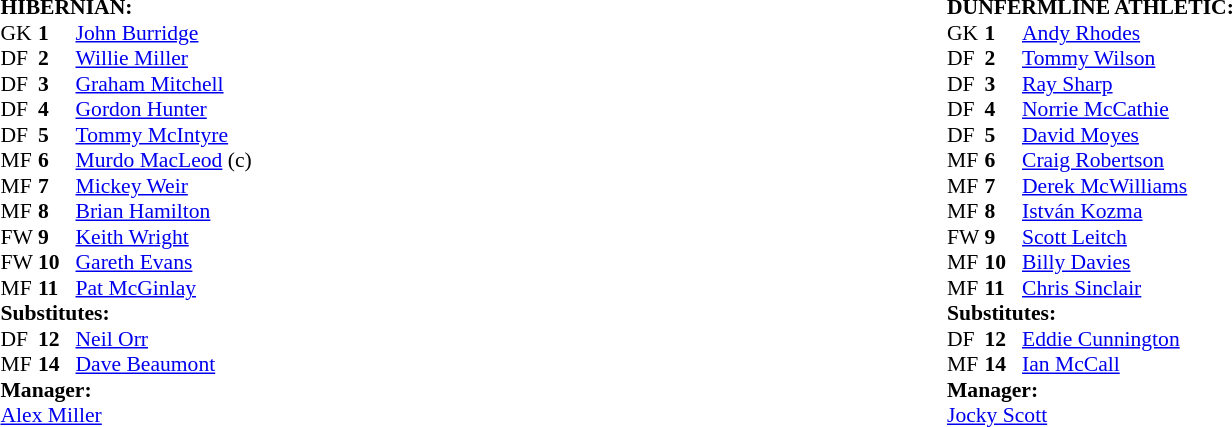<table width="100%">
<tr>
<td valign="top" width="50%"><br><table style="font-size: 90%" cellspacing="0" cellpadding="0">
<tr>
<td colspan="4"><strong>HIBERNIAN:</strong></td>
</tr>
<tr>
<th width="25"></th>
<th width="25"></th>
</tr>
<tr>
<td>GK</td>
<td><strong>1</strong></td>
<td><a href='#'>John Burridge</a></td>
</tr>
<tr>
<td>DF</td>
<td><strong>2</strong></td>
<td><a href='#'>Willie Miller</a></td>
</tr>
<tr>
<td>DF</td>
<td><strong>3</strong></td>
<td><a href='#'>Graham Mitchell</a></td>
</tr>
<tr>
<td>DF</td>
<td><strong>4</strong></td>
<td><a href='#'>Gordon Hunter</a></td>
</tr>
<tr>
<td>DF</td>
<td><strong>5</strong></td>
<td><a href='#'>Tommy McIntyre</a></td>
</tr>
<tr>
<td>MF</td>
<td><strong>6</strong></td>
<td><a href='#'>Murdo MacLeod</a> (c)</td>
</tr>
<tr>
<td>MF</td>
<td><strong>7</strong></td>
<td><a href='#'>Mickey Weir</a></td>
</tr>
<tr>
<td>MF</td>
<td><strong>8</strong></td>
<td><a href='#'>Brian Hamilton</a></td>
</tr>
<tr>
<td>FW</td>
<td><strong>9</strong></td>
<td><a href='#'>Keith Wright</a></td>
</tr>
<tr>
<td>FW</td>
<td><strong>10</strong></td>
<td><a href='#'>Gareth Evans</a></td>
</tr>
<tr>
<td>MF</td>
<td><strong>11</strong></td>
<td><a href='#'>Pat McGinlay</a></td>
</tr>
<tr>
<td colspan=4><strong>Substitutes:</strong></td>
</tr>
<tr>
<td>DF</td>
<td><strong>12</strong></td>
<td><a href='#'>Neil Orr</a></td>
</tr>
<tr>
<td>MF</td>
<td><strong>14</strong></td>
<td><a href='#'>Dave Beaumont</a></td>
</tr>
<tr>
<td colspan=4><strong>Manager:</strong></td>
</tr>
<tr>
<td colspan="4"><a href='#'>Alex Miller</a></td>
</tr>
</table>
</td>
<td valign="top" width="50%"><br><table style="font-size: 90%" cellspacing="0" cellpadding="0">
<tr>
<td colspan="4"><strong>DUNFERMLINE ATHLETIC:</strong></td>
</tr>
<tr>
<th width="25"></th>
<th width="25"></th>
</tr>
<tr>
<td>GK</td>
<td><strong>1</strong></td>
<td><a href='#'>Andy Rhodes</a></td>
</tr>
<tr>
<td>DF</td>
<td><strong>2</strong></td>
<td><a href='#'>Tommy Wilson</a></td>
</tr>
<tr>
<td>DF</td>
<td><strong>3</strong></td>
<td><a href='#'>Ray Sharp</a></td>
<td></td>
</tr>
<tr>
<td>DF</td>
<td><strong>4</strong></td>
<td><a href='#'>Norrie McCathie</a></td>
</tr>
<tr>
<td>DF</td>
<td><strong>5</strong></td>
<td><a href='#'>David Moyes</a></td>
</tr>
<tr>
<td>MF</td>
<td><strong>6</strong></td>
<td><a href='#'>Craig Robertson</a></td>
</tr>
<tr>
<td>MF</td>
<td><strong>7</strong></td>
<td><a href='#'>Derek McWilliams</a></td>
</tr>
<tr>
<td>MF</td>
<td><strong>8</strong></td>
<td><a href='#'>István Kozma</a></td>
</tr>
<tr>
<td>FW</td>
<td><strong>9</strong></td>
<td><a href='#'>Scott Leitch</a></td>
</tr>
<tr>
<td>MF</td>
<td><strong>10</strong></td>
<td><a href='#'>Billy Davies</a></td>
</tr>
<tr>
<td>MF</td>
<td><strong>11</strong></td>
<td><a href='#'>Chris Sinclair</a></td>
<td></td>
</tr>
<tr>
<td colspan=4><strong>Substitutes:</strong></td>
</tr>
<tr>
<td>DF</td>
<td><strong>12</strong></td>
<td><a href='#'>Eddie Cunnington</a></td>
<td></td>
</tr>
<tr>
<td>MF</td>
<td><strong>14</strong></td>
<td><a href='#'>Ian McCall</a></td>
<td></td>
</tr>
<tr>
<td colspan=4><strong>Manager:</strong></td>
</tr>
<tr>
<td colspan="4"><a href='#'>Jocky Scott</a></td>
</tr>
</table>
</td>
</tr>
</table>
